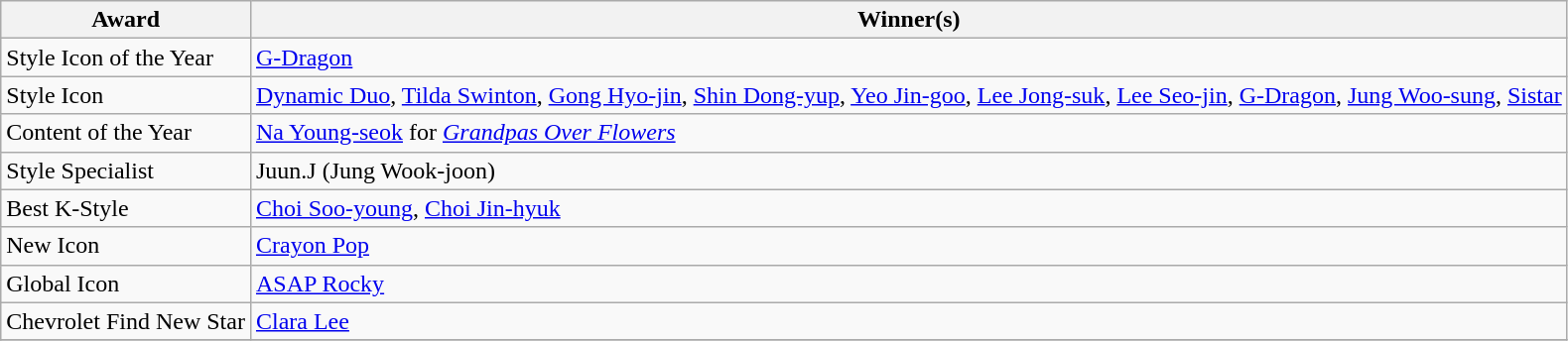<table class="wikitable">
<tr>
<th>Award</th>
<th>Winner(s)</th>
</tr>
<tr>
<td>Style Icon of the Year</td>
<td><a href='#'>G-Dragon</a></td>
</tr>
<tr>
<td>Style Icon</td>
<td><a href='#'>Dynamic Duo</a>, <a href='#'>Tilda Swinton</a>, <a href='#'>Gong Hyo-jin</a>, <a href='#'>Shin Dong-yup</a>, <a href='#'>Yeo Jin-goo</a>, <a href='#'>Lee Jong-suk</a>, <a href='#'>Lee Seo-jin</a>, <a href='#'>G-Dragon</a>, <a href='#'>Jung Woo-sung</a>, <a href='#'>Sistar</a></td>
</tr>
<tr>
<td>Content of the Year</td>
<td><a href='#'>Na Young-seok</a> for <em><a href='#'>Grandpas Over Flowers</a></em></td>
</tr>
<tr>
<td>Style Specialist</td>
<td>Juun.J (Jung Wook-joon)</td>
</tr>
<tr>
<td>Best K-Style</td>
<td><a href='#'>Choi Soo-young</a>, <a href='#'>Choi Jin-hyuk</a></td>
</tr>
<tr>
<td>New Icon</td>
<td><a href='#'>Crayon Pop</a></td>
</tr>
<tr>
<td>Global Icon</td>
<td><a href='#'>ASAP Rocky</a></td>
</tr>
<tr>
<td>Chevrolet Find New Star</td>
<td><a href='#'>Clara Lee</a></td>
</tr>
<tr>
</tr>
</table>
